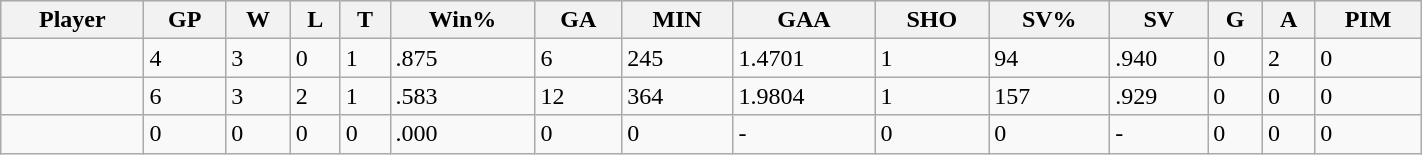<table class="wikitable sortable" width="75%">
<tr align="center" bgcolor="#dddddd">
<th>Player</th>
<th>GP</th>
<th>W</th>
<th>L</th>
<th>T</th>
<th>Win%</th>
<th>GA</th>
<th>MIN</th>
<th>GAA</th>
<th>SHO</th>
<th>SV%</th>
<th>SV</th>
<th>G</th>
<th>A</th>
<th>PIM</th>
</tr>
<tr>
<td></td>
<td>4</td>
<td>3</td>
<td>0</td>
<td>1</td>
<td>.875</td>
<td>6</td>
<td>245</td>
<td>1.4701</td>
<td>1</td>
<td>94</td>
<td>.940</td>
<td>0</td>
<td>2</td>
<td>0</td>
</tr>
<tr>
<td></td>
<td>6</td>
<td>3</td>
<td>2</td>
<td>1</td>
<td>.583</td>
<td>12</td>
<td>364</td>
<td>1.9804</td>
<td>1</td>
<td>157</td>
<td>.929</td>
<td>0</td>
<td>0</td>
<td>0</td>
</tr>
<tr>
<td></td>
<td>0</td>
<td>0</td>
<td>0</td>
<td>0</td>
<td>.000</td>
<td>0</td>
<td>0</td>
<td>-</td>
<td>0</td>
<td>0</td>
<td>-</td>
<td>0</td>
<td>0</td>
<td>0</td>
</tr>
</table>
